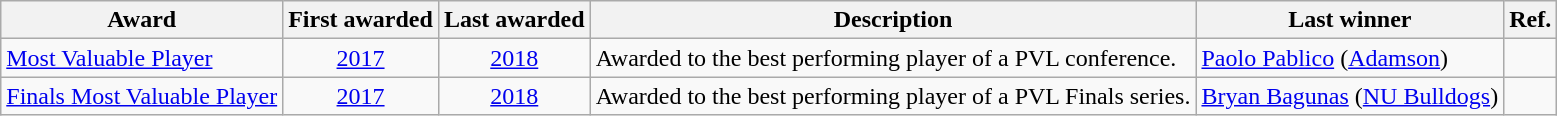<table class="wikitable">
<tr>
<th class="sortable">Award</th>
<th class="sortable">First awarded</th>
<th class="sortable">Last awarded</th>
<th>Description</th>
<th>Last winner</th>
<th>Ref.</th>
</tr>
<tr>
<td><a href='#'>Most Valuable Player</a></td>
<td align=center><a href='#'>2017</a></td>
<td align=center><a href='#'>2018</a></td>
<td>Awarded to the best performing player of a PVL conference.</td>
<td><a href='#'>Paolo Pablico</a> (<a href='#'>Adamson</a>)</td>
<td></td>
</tr>
<tr>
<td><a href='#'>Finals Most Valuable Player</a></td>
<td align=center><a href='#'>2017</a></td>
<td align=center><a href='#'>2018</a></td>
<td>Awarded to the best performing player of a PVL Finals series.</td>
<td><a href='#'>Bryan Bagunas</a> (<a href='#'>NU Bulldogs</a>)</td>
<td></td>
</tr>
</table>
